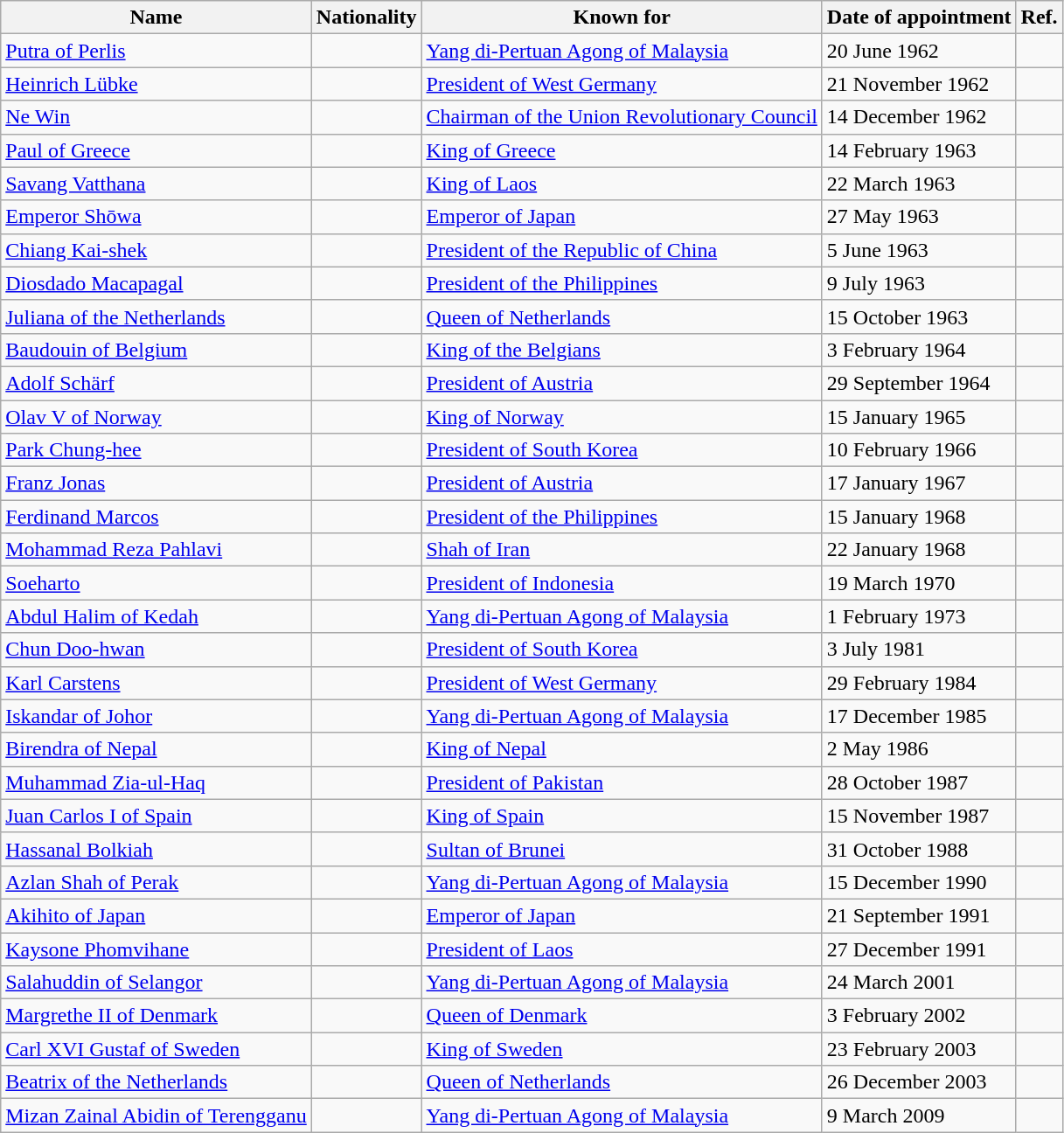<table class="wikitable sortable">
<tr a>
<th>Name</th>
<th>Nationality</th>
<th>Known for</th>
<th>Date of appointment</th>
<th class="unsortable">Ref.</th>
</tr>
<tr>
<td><a href='#'>Putra of Perlis</a></td>
<td></td>
<td><a href='#'>Yang di-Pertuan Agong of Malaysia</a></td>
<td>20 June 1962</td>
<td></td>
</tr>
<tr>
<td><a href='#'>Heinrich Lübke</a></td>
<td></td>
<td><a href='#'>President of West Germany</a></td>
<td>21 November 1962</td>
<td></td>
</tr>
<tr>
<td><a href='#'>Ne Win</a></td>
<td></td>
<td><a href='#'>Chairman of the Union Revolutionary Council</a></td>
<td>14 December 1962</td>
<td></td>
</tr>
<tr>
<td><a href='#'>Paul of Greece</a></td>
<td></td>
<td><a href='#'>King of Greece</a></td>
<td>14 February 1963</td>
<td></td>
</tr>
<tr>
<td><a href='#'>Savang Vatthana</a></td>
<td></td>
<td><a href='#'>King of Laos</a></td>
<td>22 March 1963</td>
<td></td>
</tr>
<tr>
<td><a href='#'>Emperor Shōwa</a></td>
<td></td>
<td><a href='#'>Emperor of Japan</a></td>
<td>27 May 1963</td>
<td></td>
</tr>
<tr>
<td><a href='#'>Chiang Kai-shek</a></td>
<td></td>
<td><a href='#'>President of the Republic of China</a></td>
<td>5 June 1963</td>
<td></td>
</tr>
<tr>
<td><a href='#'>Diosdado Macapagal</a></td>
<td></td>
<td><a href='#'>President of the Philippines</a></td>
<td>9 July 1963</td>
<td></td>
</tr>
<tr>
<td><a href='#'>Juliana of the Netherlands</a></td>
<td></td>
<td><a href='#'>Queen of Netherlands</a></td>
<td>15 October 1963</td>
<td></td>
</tr>
<tr>
<td><a href='#'>Baudouin of Belgium</a></td>
<td></td>
<td><a href='#'>King of the Belgians</a></td>
<td>3 February 1964</td>
<td></td>
</tr>
<tr>
<td><a href='#'>Adolf Schärf</a></td>
<td></td>
<td><a href='#'>President of Austria</a></td>
<td>29 September 1964</td>
<td></td>
</tr>
<tr>
<td><a href='#'>Olav V of Norway</a></td>
<td></td>
<td><a href='#'>King of Norway</a></td>
<td>15 January 1965</td>
<td></td>
</tr>
<tr>
<td><a href='#'>Park Chung-hee</a></td>
<td></td>
<td><a href='#'>President of South Korea</a></td>
<td>10 February 1966</td>
<td></td>
</tr>
<tr>
<td><a href='#'>Franz Jonas</a></td>
<td></td>
<td><a href='#'>President of Austria</a></td>
<td>17 January 1967</td>
<td></td>
</tr>
<tr>
<td><a href='#'>Ferdinand Marcos</a></td>
<td></td>
<td><a href='#'>President of the Philippines</a></td>
<td>15 January 1968</td>
<td></td>
</tr>
<tr>
<td><a href='#'>Mohammad Reza Pahlavi</a></td>
<td></td>
<td><a href='#'>Shah of Iran</a></td>
<td>22 January 1968</td>
<td></td>
</tr>
<tr>
<td><a href='#'>Soeharto</a></td>
<td></td>
<td><a href='#'>President of Indonesia</a></td>
<td>19 March 1970</td>
<td></td>
</tr>
<tr>
<td><a href='#'>Abdul Halim of Kedah</a></td>
<td></td>
<td><a href='#'>Yang di-Pertuan Agong of Malaysia</a></td>
<td>1 February 1973</td>
<td></td>
</tr>
<tr>
<td><a href='#'>Chun Doo-hwan</a></td>
<td></td>
<td><a href='#'>President of South Korea</a></td>
<td>3 July 1981</td>
<td></td>
</tr>
<tr>
<td><a href='#'>Karl Carstens</a></td>
<td></td>
<td><a href='#'>President of West Germany</a></td>
<td>29 February 1984</td>
<td></td>
</tr>
<tr>
<td><a href='#'>Iskandar of Johor</a></td>
<td></td>
<td><a href='#'>Yang di-Pertuan Agong of Malaysia</a></td>
<td>17 December 1985</td>
<td></td>
</tr>
<tr>
<td><a href='#'>Birendra of Nepal</a></td>
<td></td>
<td><a href='#'>King of Nepal</a></td>
<td>2 May 1986</td>
<td></td>
</tr>
<tr>
<td><a href='#'>Muhammad Zia-ul-Haq</a></td>
<td></td>
<td><a href='#'>President of Pakistan</a></td>
<td>28 October 1987</td>
<td></td>
</tr>
<tr>
<td><a href='#'>Juan Carlos I of Spain</a></td>
<td></td>
<td><a href='#'>King of Spain</a></td>
<td>15 November 1987</td>
<td></td>
</tr>
<tr>
<td><a href='#'>Hassanal Bolkiah</a></td>
<td></td>
<td><a href='#'>Sultan of Brunei</a></td>
<td>31 October 1988</td>
<td></td>
</tr>
<tr>
<td><a href='#'>Azlan Shah of Perak</a></td>
<td></td>
<td><a href='#'>Yang di-Pertuan Agong of Malaysia</a></td>
<td>15 December 1990</td>
<td></td>
</tr>
<tr>
<td><a href='#'>Akihito of Japan</a></td>
<td></td>
<td><a href='#'>Emperor of Japan</a></td>
<td>21 September 1991</td>
<td></td>
</tr>
<tr>
<td><a href='#'>Kaysone Phomvihane</a></td>
<td></td>
<td><a href='#'>President of Laos</a></td>
<td>27 December 1991</td>
<td></td>
</tr>
<tr>
<td><a href='#'>Salahuddin of Selangor</a></td>
<td></td>
<td><a href='#'>Yang di-Pertuan Agong of Malaysia</a></td>
<td>24 March 2001</td>
<td></td>
</tr>
<tr>
<td><a href='#'>Margrethe II of Denmark</a></td>
<td></td>
<td><a href='#'>Queen of Denmark</a></td>
<td>3 February 2002</td>
<td></td>
</tr>
<tr>
<td><a href='#'>Carl XVI Gustaf of Sweden</a></td>
<td></td>
<td><a href='#'>King of Sweden</a></td>
<td>23 February 2003</td>
<td></td>
</tr>
<tr>
<td><a href='#'>Beatrix of the Netherlands</a></td>
<td></td>
<td><a href='#'>Queen of Netherlands</a></td>
<td>26 December 2003</td>
<td></td>
</tr>
<tr>
<td><a href='#'>Mizan Zainal Abidin of Terengganu</a></td>
<td></td>
<td><a href='#'>Yang di-Pertuan Agong of Malaysia</a></td>
<td>9 March 2009</td>
<td></td>
</tr>
</table>
